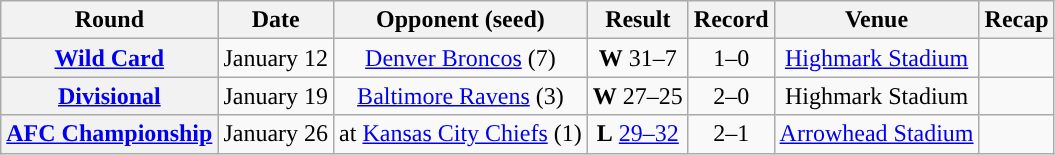<table class="wikitable" style="text-align:center">
<tr>
<th>Round</th>
<th>Date</th>
<th>Opponent (seed)</th>
<th>Result</th>
<th>Record</th>
<th>Venue</th>
<th>Recap</th>
</tr>
<tr>
<th><a href='#'>Wild Card</a></th>
<td>January 12</td>
<td><a href='#'>Denver Broncos</a> (7)</td>
<td><strong>W</strong> 31–7</td>
<td>1–0</td>
<td><a href='#'>Highmark Stadium</a></td>
<td></td>
</tr>
<tr>
<th><a href='#'>Divisional</a></th>
<td>January 19</td>
<td><a href='#'>Baltimore Ravens</a> (3)</td>
<td><strong>W</strong> 27–25</td>
<td>2–0</td>
<td>Highmark Stadium</td>
<td></td>
</tr>
<tr>
<th><a href='#'>AFC Championship</a></th>
<td>January 26</td>
<td>at <a href='#'>Kansas City Chiefs</a> (1)</td>
<td><strong>L</strong> <a href='#'>29–32</a></td>
<td>2–1</td>
<td><a href='#'>Arrowhead Stadium</a></td>
<td></td>
</tr>
</table>
